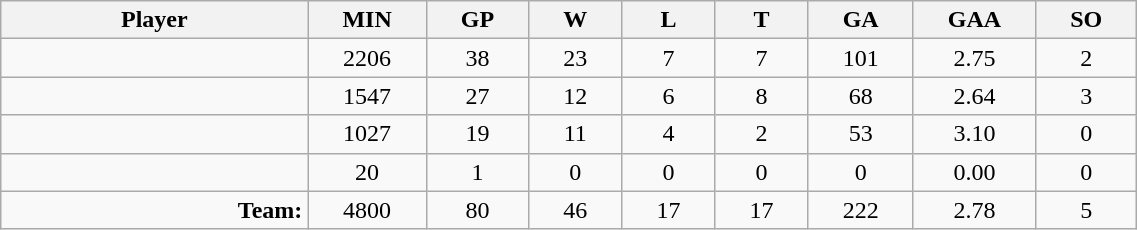<table class="wikitable sortable" width="60%">
<tr>
<th bgcolor="#DDDDFF" width="10%">Player</th>
<th width="3%" bgcolor="#DDDDFF" title="Minutes played">MIN</th>
<th width="3%" bgcolor="#DDDDFF" title="Games played in">GP</th>
<th width="3%" bgcolor="#DDDDFF" title="Games played in">W</th>
<th width="3%" bgcolor="#DDDDFF"title="Games played in">L</th>
<th width="3%" bgcolor="#DDDDFF" title="Ties">T</th>
<th width="3%" bgcolor="#DDDDFF" title="Goals against">GA</th>
<th width="3%" bgcolor="#DDDDFF" title="Goals against average">GAA</th>
<th width="3%" bgcolor="#DDDDFF"title="Shut-outs">SO</th>
</tr>
<tr align="center">
<td align="right"></td>
<td>2206</td>
<td>38</td>
<td>23</td>
<td>7</td>
<td>7</td>
<td>101</td>
<td>2.75</td>
<td>2</td>
</tr>
<tr align="center">
<td align="right"></td>
<td>1547</td>
<td>27</td>
<td>12</td>
<td>6</td>
<td>8</td>
<td>68</td>
<td>2.64</td>
<td>3</td>
</tr>
<tr align="center">
<td align="right"></td>
<td>1027</td>
<td>19</td>
<td>11</td>
<td>4</td>
<td>2</td>
<td>53</td>
<td>3.10</td>
<td>0</td>
</tr>
<tr align="center">
<td align="right"></td>
<td>20</td>
<td>1</td>
<td>0</td>
<td>0</td>
<td>0</td>
<td>0</td>
<td>0.00</td>
<td>0</td>
</tr>
<tr align="center">
<td align="right"><strong>Team:</strong></td>
<td>4800</td>
<td>80</td>
<td>46</td>
<td>17</td>
<td>17</td>
<td>222</td>
<td>2.78</td>
<td>5</td>
</tr>
</table>
